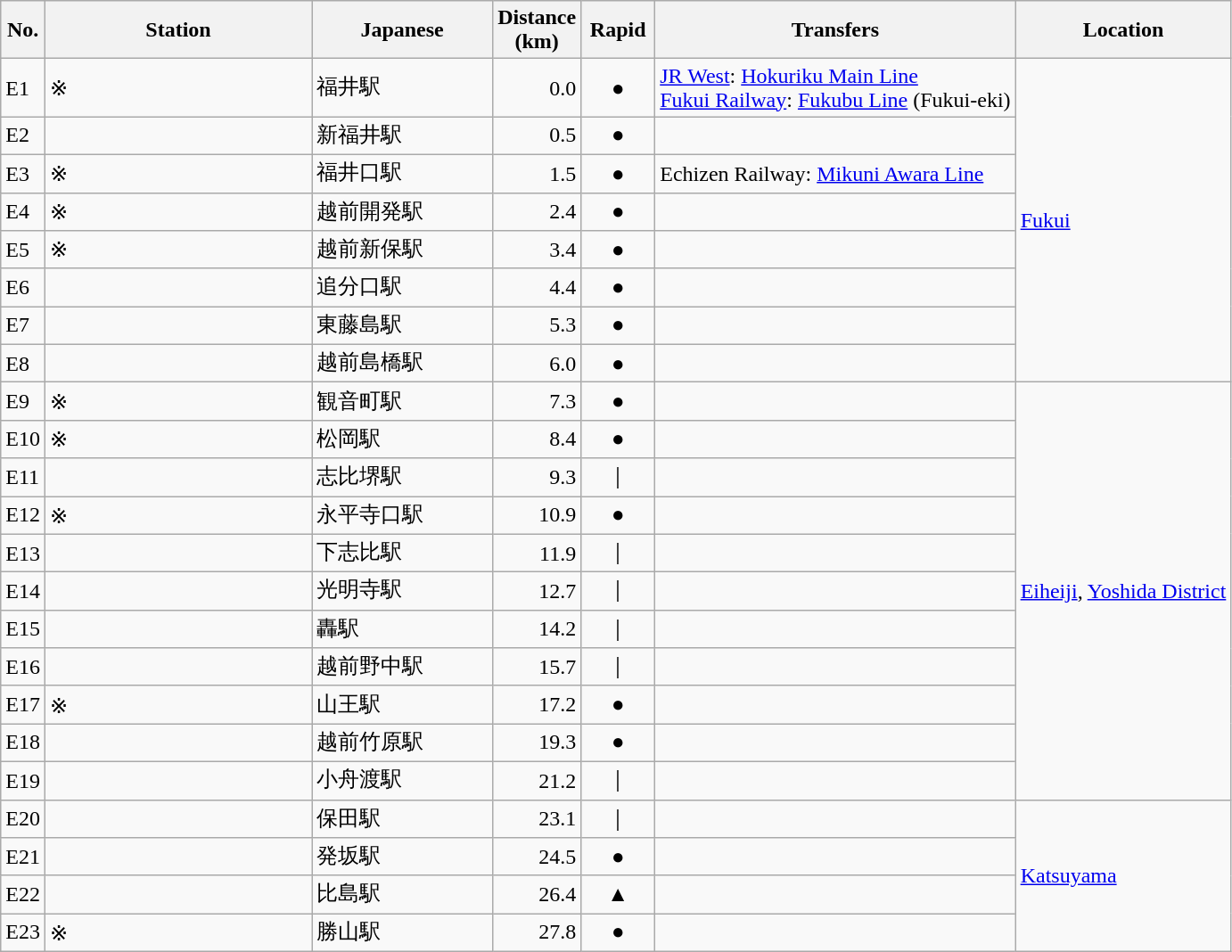<table class="wikitable" rules="all">
<tr>
<th>No.</th>
<th style="width:12em;">Station</th>
<th style="width:8em;">Japanese</th>
<th style="width:3em;">Distance (km)</th>
<th style="width:3em;">Rapid</th>
<th>Transfers</th>
<th>Location</th>
</tr>
<tr>
<td>E1</td>
<td>※</td>
<td>福井駅</td>
<td style="text-align:right;">0.0</td>
<td style="text-align:center;">●</td>
<td><a href='#'>JR West</a>: <a href='#'>Hokuriku Main Line</a><br><a href='#'>Fukui Railway</a>: <a href='#'>Fukubu Line</a> (Fukui-eki)</td>
<td rowspan="8"><a href='#'>Fukui</a></td>
</tr>
<tr>
<td>E2</td>
<td></td>
<td>新福井駅</td>
<td style="text-align:right;">0.5</td>
<td style="text-align:center;">●</td>
<td> </td>
</tr>
<tr>
<td>E3</td>
<td>※</td>
<td>福井口駅</td>
<td style="text-align:right;">1.5</td>
<td style="text-align:center;">●</td>
<td>Echizen Railway: <a href='#'>Mikuni Awara Line</a></td>
</tr>
<tr>
<td>E4</td>
<td>※</td>
<td>越前開発駅</td>
<td style="text-align:right;">2.4</td>
<td style="text-align:center;">●</td>
<td> </td>
</tr>
<tr>
<td>E5</td>
<td>※</td>
<td>越前新保駅</td>
<td style="text-align:right;">3.4</td>
<td style="text-align:center;">●</td>
<td> </td>
</tr>
<tr>
<td>E6</td>
<td></td>
<td>追分口駅</td>
<td style="text-align:right;">4.4</td>
<td style="text-align:center;">●</td>
<td> </td>
</tr>
<tr>
<td>E7</td>
<td></td>
<td>東藤島駅</td>
<td style="text-align:right;">5.3</td>
<td style="text-align:center;">●</td>
<td> </td>
</tr>
<tr>
<td>E8</td>
<td></td>
<td>越前島橋駅</td>
<td style="text-align:right;">6.0</td>
<td style="text-align:center;">●</td>
<td> </td>
</tr>
<tr>
<td>E9</td>
<td>※</td>
<td>観音町駅</td>
<td style="text-align:right;">7.3</td>
<td style="text-align:center;">●</td>
<td> </td>
<td rowspan="11"><a href='#'>Eiheiji</a>, <a href='#'>Yoshida District</a></td>
</tr>
<tr>
<td>E10</td>
<td>※</td>
<td>松岡駅</td>
<td style="text-align:right;">8.4</td>
<td style="text-align:center;">●</td>
<td> </td>
</tr>
<tr>
<td>E11</td>
<td></td>
<td>志比堺駅</td>
<td style="text-align:right;">9.3</td>
<td style="text-align:center;">｜</td>
<td> </td>
</tr>
<tr>
<td>E12</td>
<td>※</td>
<td>永平寺口駅</td>
<td style="text-align:right;">10.9</td>
<td style="text-align:center;">●</td>
<td> </td>
</tr>
<tr>
<td>E13</td>
<td></td>
<td>下志比駅</td>
<td style="text-align:right;">11.9</td>
<td style="text-align:center;">｜</td>
<td> </td>
</tr>
<tr>
<td>E14</td>
<td></td>
<td>光明寺駅</td>
<td style="text-align:right;">12.7</td>
<td style="text-align:center;">｜</td>
<td> </td>
</tr>
<tr>
<td>E15</td>
<td></td>
<td>轟駅</td>
<td style="text-align:right;">14.2</td>
<td style="text-align:center;">｜</td>
<td> </td>
</tr>
<tr>
<td>E16</td>
<td></td>
<td>越前野中駅</td>
<td style="text-align:right;">15.7</td>
<td style="text-align:center;">｜</td>
<td> </td>
</tr>
<tr>
<td>E17</td>
<td>※</td>
<td>山王駅</td>
<td style="text-align:right;">17.2</td>
<td style="text-align:center;">●</td>
<td> </td>
</tr>
<tr>
<td>E18</td>
<td></td>
<td>越前竹原駅</td>
<td style="text-align:right;">19.3</td>
<td style="text-align:center;">●</td>
<td> </td>
</tr>
<tr>
<td>E19</td>
<td></td>
<td>小舟渡駅</td>
<td style="text-align:right;">21.2</td>
<td style="text-align:center;">｜</td>
<td> </td>
</tr>
<tr>
<td>E20</td>
<td></td>
<td>保田駅</td>
<td style="text-align:right;">23.1</td>
<td style="text-align:center;">｜</td>
<td> </td>
<td rowspan="4"><a href='#'>Katsuyama</a></td>
</tr>
<tr>
<td>E21</td>
<td></td>
<td>発坂駅</td>
<td style="text-align:right;">24.5</td>
<td style="text-align:center;">●</td>
<td> </td>
</tr>
<tr>
<td>E22</td>
<td></td>
<td>比島駅</td>
<td style="text-align:right;">26.4</td>
<td style="text-align:center;">▲</td>
<td> </td>
</tr>
<tr>
<td>E23</td>
<td>※</td>
<td>勝山駅</td>
<td style="text-align:right;">27.8</td>
<td style="text-align:center;">●</td>
<td> </td>
</tr>
</table>
